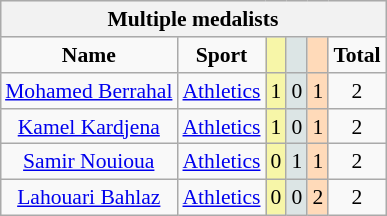<table class=wikitable style="font-size:90%; float:right;clear:right;margin-left:0.5em;">
<tr style="background:#efefef;">
<th colspan=7>Multiple medalists</th>
</tr>
<tr align=center>
<td><strong>Name</strong></td>
<td><strong>Sport</strong></td>
<td style="background:#f7f6a8;"></td>
<td style="background:#dce5e5;"></td>
<td style="background:#ffdab9;"></td>
<td><strong>Total</strong></td>
</tr>
<tr align=center>
<td><a href='#'>Mohamed Berrahal</a></td>
<td><a href='#'>Athletics</a></td>
<td style="background:#f7f6a8;">1</td>
<td style="background:#dce5e5;">0</td>
<td style="background:#ffdab9;">1</td>
<td>2</td>
</tr>
<tr align=center>
<td><a href='#'>Kamel Kardjena</a></td>
<td><a href='#'>Athletics</a></td>
<td style="background:#f7f6a8;">1</td>
<td style="background:#dce5e5;">0</td>
<td style="background:#ffdab9;">1</td>
<td>2</td>
</tr>
<tr align=center>
<td><a href='#'>Samir Nouioua</a></td>
<td><a href='#'>Athletics</a></td>
<td style="background:#f7f6a8;">0</td>
<td style="background:#dce5e5;">1</td>
<td style="background:#ffdab9;">1</td>
<td>2</td>
</tr>
<tr align=center>
<td><a href='#'>Lahouari Bahlaz</a></td>
<td><a href='#'>Athletics</a></td>
<td style="background:#f7f6a8;">0</td>
<td style="background:#dce5e5;">0</td>
<td style="background:#ffdab9;">2</td>
<td>2</td>
</tr>
</table>
